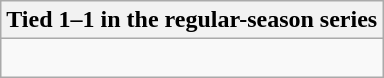<table class="wikitable collapsible collapsed">
<tr>
<th>Tied 1–1 in the regular-season series</th>
</tr>
<tr>
<td><br>
</td>
</tr>
</table>
